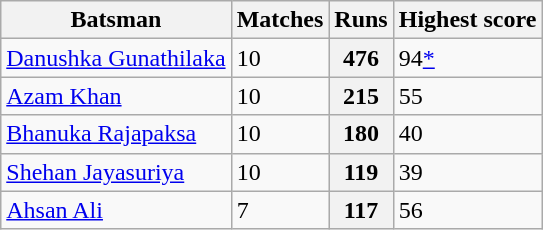<table class="wikitable">
<tr>
<th>Batsman</th>
<th>Matches</th>
<th>Runs</th>
<th>Highest score</th>
</tr>
<tr>
<td><a href='#'>Danushka Gunathilaka</a></td>
<td>10</td>
<th>476</th>
<td>94<a href='#'>*</a></td>
</tr>
<tr>
<td><a href='#'>Azam Khan</a></td>
<td>10</td>
<th>215</th>
<td>55</td>
</tr>
<tr>
<td><a href='#'>Bhanuka Rajapaksa</a></td>
<td>10</td>
<th>180</th>
<td>40</td>
</tr>
<tr>
<td><a href='#'>Shehan Jayasuriya</a></td>
<td>10</td>
<th>119</th>
<td>39</td>
</tr>
<tr>
<td><a href='#'>Ahsan Ali</a></td>
<td>7</td>
<th>117</th>
<td>56</td>
</tr>
</table>
